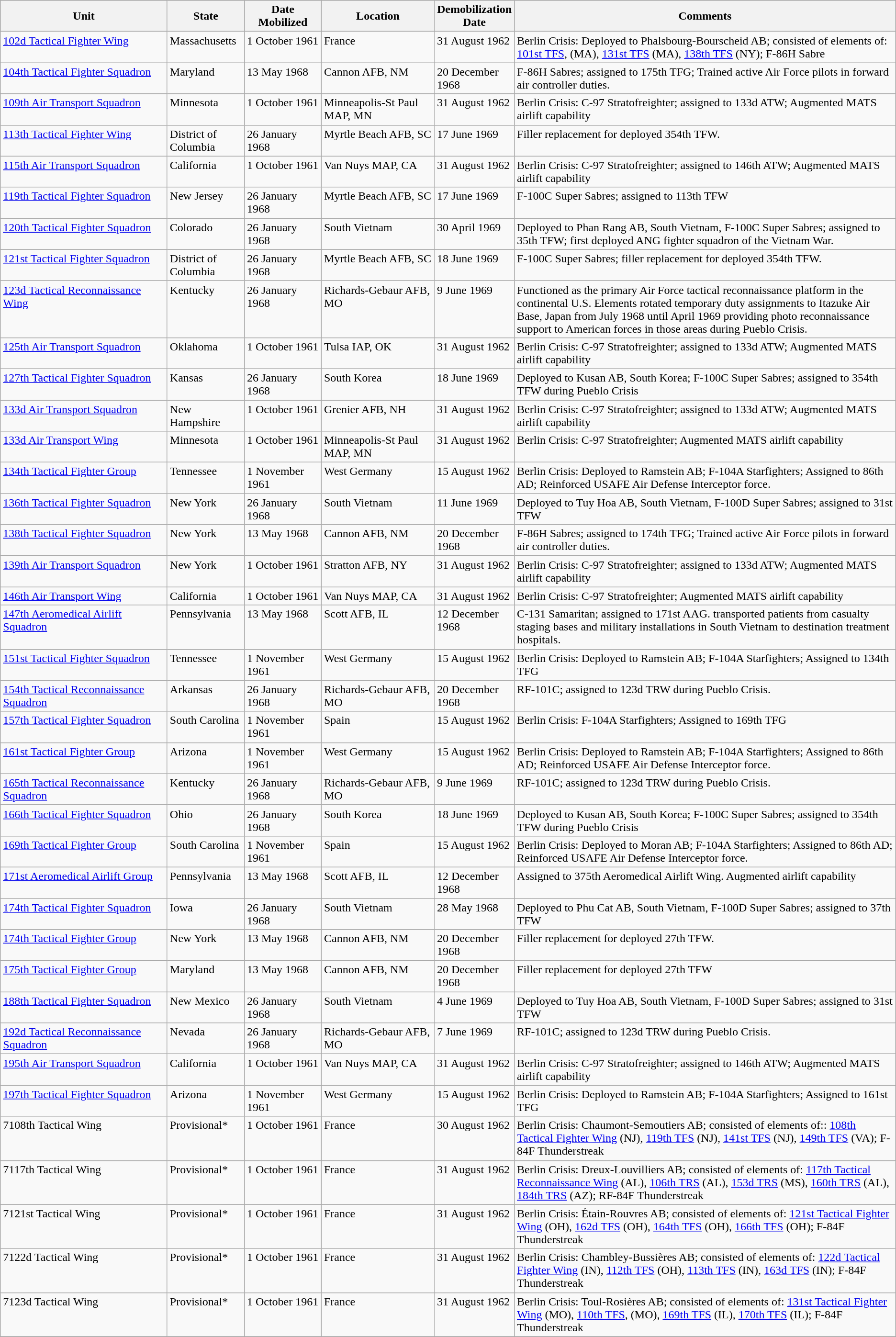<table class="wikitable sortable" border="1">
<tr bgcolor=cccccc>
<th Width=225>Unit</th>
<th Width=100>State</th>
<th Width=100>Date Mobilized</th>
<th Width=150>Location</th>
<th Width=100>Demobilization Date</th>
<th>Comments</th>
</tr>
<tr valign="top">
<td><a href='#'>102d Tactical Fighter Wing</a></td>
<td>Massachusetts</td>
<td>1 October 1961</td>
<td>France</td>
<td>31 August 1962</td>
<td>Berlin Crisis: Deployed to Phalsbourg-Bourscheid AB; consisted of elements of: <a href='#'>101st TFS</a>, (MA), <a href='#'>131st TFS</a> (MA), <a href='#'>138th TFS</a> (NY); F-86H Sabre</td>
</tr>
<tr valign="top">
<td><a href='#'>104th Tactical Fighter Squadron</a></td>
<td>Maryland</td>
<td>13 May 1968</td>
<td>Cannon AFB, NM</td>
<td>20 December 1968</td>
<td>F-86H Sabres; assigned to 175th TFG;  Trained active Air Force pilots in forward air controller duties.</td>
</tr>
<tr valign="top">
<td><a href='#'>109th Air Transport Squadron</a></td>
<td>Minnesota</td>
<td>1 October 1961</td>
<td>Minneapolis-St Paul MAP, MN</td>
<td>31 August 1962</td>
<td>Berlin Crisis: C-97 Stratofreighter; assigned to 133d ATW;  Augmented MATS airlift capability</td>
</tr>
<tr valign="top">
<td><a href='#'>113th Tactical Fighter Wing</a></td>
<td>District of Columbia</td>
<td>26 January 1968</td>
<td>Myrtle Beach AFB, SC</td>
<td>17 June 1969</td>
<td>Filler replacement for deployed 354th TFW.</td>
</tr>
<tr valign="top">
<td><a href='#'>115th Air Transport Squadron</a></td>
<td>California</td>
<td>1 October 1961</td>
<td>Van Nuys MAP, CA</td>
<td>31 August 1962</td>
<td>Berlin Crisis: C-97 Stratofreighter; assigned to 146th ATW;  Augmented MATS airlift capability</td>
</tr>
<tr valign="top">
<td><a href='#'>119th Tactical Fighter Squadron</a></td>
<td>New Jersey</td>
<td>26 January 1968</td>
<td>Myrtle Beach AFB, SC</td>
<td>17 June 1969</td>
<td>F-100C Super Sabres; assigned  to 113th TFW</td>
</tr>
<tr valign="top">
<td><a href='#'>120th Tactical Fighter Squadron</a></td>
<td>Colorado</td>
<td>26 January 1968</td>
<td>South Vietnam</td>
<td>30 April 1969</td>
<td>Deployed to Phan Rang AB, South Vietnam, F-100C Super Sabres; assigned  to 35th TFW; first deployed ANG fighter squadron of the Vietnam War.</td>
</tr>
<tr valign="top">
<td><a href='#'>121st Tactical Fighter Squadron</a></td>
<td>District of Columbia</td>
<td>26 January 1968</td>
<td>Myrtle Beach AFB, SC</td>
<td>18 June 1969</td>
<td>F-100C Super Sabres; filler replacement for deployed 354th TFW.</td>
</tr>
<tr valign="top">
<td><a href='#'>123d Tactical Reconnaissance Wing</a></td>
<td>Kentucky</td>
<td>26 January 1968</td>
<td>Richards-Gebaur AFB, MO</td>
<td>9 June 1969</td>
<td>Functioned as the primary Air Force tactical reconnaissance platform in the continental U.S. Elements rotated temporary duty assignments to Itazuke Air Base, Japan from July 1968 until April 1969 providing photo reconnaissance support to American forces in those areas during Pueblo Crisis.</td>
</tr>
<tr valign="top">
<td><a href='#'>125th Air Transport Squadron</a></td>
<td>Oklahoma</td>
<td>1 October 1961</td>
<td>Tulsa IAP, OK</td>
<td>31 August 1962</td>
<td>Berlin Crisis: C-97 Stratofreighter; assigned to 133d ATW;  Augmented MATS airlift capability</td>
</tr>
<tr valign="top">
<td><a href='#'>127th Tactical Fighter Squadron</a></td>
<td>Kansas</td>
<td>26 January 1968</td>
<td>South Korea</td>
<td>18 June 1969</td>
<td>Deployed to Kusan AB, South Korea; F-100C Super Sabres; assigned to 354th TFW during Pueblo Crisis</td>
</tr>
<tr valign="top">
<td><a href='#'>133d Air Transport Squadron</a></td>
<td>New Hampshire</td>
<td>1 October 1961</td>
<td>Grenier AFB, NH</td>
<td>31 August 1962</td>
<td>Berlin Crisis: C-97 Stratofreighter; assigned to 133d ATW;  Augmented MATS airlift capability</td>
</tr>
<tr valign="top">
<td><a href='#'>133d Air Transport Wing</a></td>
<td>Minnesota</td>
<td>1 October 1961</td>
<td>Minneapolis-St Paul MAP, MN</td>
<td>31 August 1962</td>
<td>Berlin Crisis: C-97 Stratofreighter;  Augmented MATS airlift capability</td>
</tr>
<tr valign="top">
<td><a href='#'>134th Tactical Fighter Group</a></td>
<td>Tennessee</td>
<td>1 November 1961</td>
<td>West Germany</td>
<td>15 August 1962</td>
<td>Berlin Crisis: Deployed to Ramstein AB; F-104A Starfighters; Assigned to 86th AD; Reinforced USAFE Air Defense Interceptor force.</td>
</tr>
<tr valign="top">
<td><a href='#'>136th Tactical Fighter Squadron</a></td>
<td>New York</td>
<td>26 January 1968</td>
<td>South Vietnam</td>
<td>11 June 1969</td>
<td>Deployed to Tuy Hoa AB, South Vietnam, F-100D Super Sabres; assigned  to 31st TFW</td>
</tr>
<tr valign="top">
<td><a href='#'>138th Tactical Fighter Squadron</a></td>
<td>New York</td>
<td>13 May 1968</td>
<td>Cannon AFB, NM</td>
<td>20 December 1968</td>
<td>F-86H Sabres; assigned to 174th TFG; Trained active Air Force pilots in forward air controller duties.</td>
</tr>
<tr valign="top">
<td><a href='#'>139th Air Transport Squadron</a></td>
<td>New York</td>
<td>1 October 1961</td>
<td>Stratton AFB, NY</td>
<td>31 August 1962</td>
<td>Berlin Crisis: C-97 Stratofreighter; assigned to 133d ATW;  Augmented MATS airlift capability</td>
</tr>
<tr valign="top">
<td><a href='#'>146th Air Transport Wing</a></td>
<td>California</td>
<td>1 October 1961</td>
<td>Van Nuys MAP, CA</td>
<td>31 August 1962</td>
<td>Berlin Crisis: C-97 Stratofreighter;   Augmented MATS airlift capability</td>
</tr>
<tr valign="top">
<td><a href='#'>147th Aeromedical Airlift Squadron</a></td>
<td>Pennsylvania</td>
<td>13 May 1968</td>
<td>Scott AFB, IL</td>
<td>12 December 1968</td>
<td>C-131 Samaritan; assigned to 171st AAG. transported patients from casualty staging bases and military installations in South Vietnam to destination treatment hospitals.</td>
</tr>
<tr valign="top">
<td><a href='#'>151st Tactical Fighter Squadron</a></td>
<td>Tennessee</td>
<td>1 November 1961</td>
<td>West Germany</td>
<td>15 August 1962</td>
<td>Berlin Crisis: Deployed to Ramstein AB; F-104A Starfighters; Assigned to 134th TFG</td>
</tr>
<tr valign="top">
<td><a href='#'>154th Tactical Reconnaissance Squadron</a></td>
<td>Arkansas</td>
<td>26 January 1968</td>
<td>Richards-Gebaur AFB, MO</td>
<td>20 December 1968</td>
<td>RF-101C; assigned to 123d TRW during Pueblo Crisis.</td>
</tr>
<tr valign="top">
<td><a href='#'>157th Tactical Fighter Squadron</a></td>
<td>South Carolina</td>
<td>1 November 1961</td>
<td>Spain</td>
<td>15 August 1962</td>
<td>Berlin Crisis: F-104A Starfighters; Assigned to 169th TFG</td>
</tr>
<tr valign="top">
<td><a href='#'>161st Tactical Fighter Group</a></td>
<td>Arizona</td>
<td>1 November 1961</td>
<td>West Germany</td>
<td>15 August 1962</td>
<td>Berlin Crisis: Deployed to Ramstein AB; F-104A Starfighters; Assigned to 86th AD; Reinforced USAFE Air Defense Interceptor force.</td>
</tr>
<tr valign="top">
<td><a href='#'>165th Tactical Reconnaissance Squadron</a></td>
<td>Kentucky</td>
<td>26 January 1968</td>
<td>Richards-Gebaur AFB, MO</td>
<td>9 June 1969</td>
<td>RF-101C; assigned to 123d TRW during Pueblo Crisis.</td>
</tr>
<tr valign="top">
<td><a href='#'>166th Tactical Fighter Squadron</a></td>
<td>Ohio</td>
<td>26 January 1968</td>
<td>South Korea</td>
<td>18 June 1969</td>
<td>Deployed to Kusan AB, South Korea; F-100C Super Sabres; assigned to 354th TFW during Pueblo Crisis</td>
</tr>
<tr valign="top">
<td><a href='#'>169th Tactical Fighter Group</a></td>
<td>South Carolina</td>
<td>1 November 1961</td>
<td>Spain</td>
<td>15 August 1962</td>
<td>Berlin Crisis: Deployed to Moran AB; F-104A Starfighters; Assigned to 86th AD; Reinforced USAFE Air Defense Interceptor force.</td>
</tr>
<tr valign="top">
<td><a href='#'>171st Aeromedical Airlift Group</a></td>
<td>Pennsylvania</td>
<td>13 May 1968</td>
<td>Scott AFB, IL</td>
<td>12 December 1968</td>
<td>Assigned to 375th Aeromedical Airlift Wing. Augmented airlift capability</td>
</tr>
<tr valign="top">
<td><a href='#'>174th Tactical Fighter Squadron</a></td>
<td>Iowa</td>
<td>26 January 1968</td>
<td>South Vietnam</td>
<td>28 May 1968</td>
<td>Deployed to Phu Cat AB, South Vietnam, F-100D Super Sabres; assigned to 37th TFW</td>
</tr>
<tr valign="top">
<td><a href='#'>174th Tactical Fighter Group</a></td>
<td>New York</td>
<td>13 May 1968</td>
<td>Cannon AFB, NM</td>
<td>20 December 1968</td>
<td>Filler replacement for deployed 27th TFW.</td>
</tr>
<tr valign="top">
<td><a href='#'>175th Tactical Fighter Group</a></td>
<td>Maryland</td>
<td>13 May 1968</td>
<td>Cannon AFB, NM</td>
<td>20 December 1968</td>
<td>Filler replacement for deployed 27th TFW</td>
</tr>
<tr valign="top">
<td><a href='#'>188th Tactical Fighter Squadron</a></td>
<td>New Mexico</td>
<td>26 January 1968</td>
<td>South Vietnam</td>
<td>4 June 1969</td>
<td>Deployed to Tuy Hoa AB, South Vietnam, F-100D Super Sabres; assigned to 31st TFW</td>
</tr>
<tr valign="top">
<td><a href='#'>192d Tactical Reconnaissance Squadron</a></td>
<td>Nevada</td>
<td>26 January 1968</td>
<td>Richards-Gebaur AFB, MO</td>
<td>7 June 1969</td>
<td>RF-101C; assigned to 123d TRW during Pueblo Crisis.</td>
</tr>
<tr valign="top">
<td><a href='#'>195th Air Transport Squadron</a></td>
<td>California</td>
<td>1 October 1961</td>
<td>Van Nuys MAP, CA</td>
<td>31 August 1962</td>
<td>Berlin Crisis: C-97 Stratofreighter; assigned to 146th ATW;  Augmented MATS airlift capability</td>
</tr>
<tr valign="top">
<td><a href='#'>197th Tactical Fighter Squadron</a></td>
<td>Arizona</td>
<td>1 November 1961</td>
<td>West Germany</td>
<td>15 August 1962</td>
<td>Berlin Crisis: Deployed to Ramstein AB; F-104A Starfighters; Assigned to 161st TFG</td>
</tr>
<tr valign="top">
<td>7108th Tactical Wing</td>
<td>Provisional*</td>
<td>1 October 1961</td>
<td>France</td>
<td>30 August 1962</td>
<td>Berlin Crisis: Chaumont-Semoutiers AB; consisted of elements of:: <a href='#'>108th Tactical Fighter Wing</a> (NJ), <a href='#'>119th TFS</a> (NJ), <a href='#'>141st TFS</a> (NJ), <a href='#'>149th TFS</a> (VA); F-84F Thunderstreak</td>
</tr>
<tr valign="top">
<td>7117th Tactical Wing</td>
<td>Provisional*</td>
<td>1 October 1961</td>
<td>France</td>
<td>31 August 1962</td>
<td>Berlin Crisis: Dreux-Louvilliers AB; consisted of elements of: <a href='#'>117th Tactical Reconnaissance Wing</a> (AL), <a href='#'>106th TRS</a> (AL), <a href='#'>153d TRS</a> (MS), <a href='#'>160th TRS</a> (AL), <a href='#'>184th TRS</a> (AZ); RF-84F Thunderstreak</td>
</tr>
<tr valign="top">
<td>7121st Tactical Wing</td>
<td>Provisional*</td>
<td>1 October 1961</td>
<td>France</td>
<td>31 August 1962</td>
<td>Berlin Crisis: Étain-Rouvres AB; consisted of elements of: <a href='#'>121st Tactical Fighter Wing</a> (OH), <a href='#'>162d TFS</a> (OH), <a href='#'>164th TFS</a> (OH), <a href='#'>166th TFS</a> (OH); F-84F Thunderstreak</td>
</tr>
<tr valign="top">
<td>7122d Tactical Wing</td>
<td>Provisional*</td>
<td>1 October 1961</td>
<td>France</td>
<td>31 August 1962</td>
<td>Berlin Crisis: Chambley-Bussières AB; consisted of elements of: <a href='#'>122d Tactical Fighter Wing</a> (IN), <a href='#'>112th TFS</a> (OH), <a href='#'>113th TFS</a> (IN), <a href='#'>163d TFS</a> (IN); F-84F Thunderstreak</td>
</tr>
<tr valign="top">
<td>7123d Tactical Wing</td>
<td>Provisional*</td>
<td>1 October 1961</td>
<td>France</td>
<td>31 August 1962</td>
<td>Berlin Crisis: Toul-Rosières AB; consisted of elements of: <a href='#'>131st Tactical Fighter Wing</a> (MO), <a href='#'>110th TFS</a>, (MO), <a href='#'>169th TFS</a> (IL), <a href='#'>170th TFS</a> (IL); F-84F Thunderstreak</td>
</tr>
<tr>
</tr>
</table>
